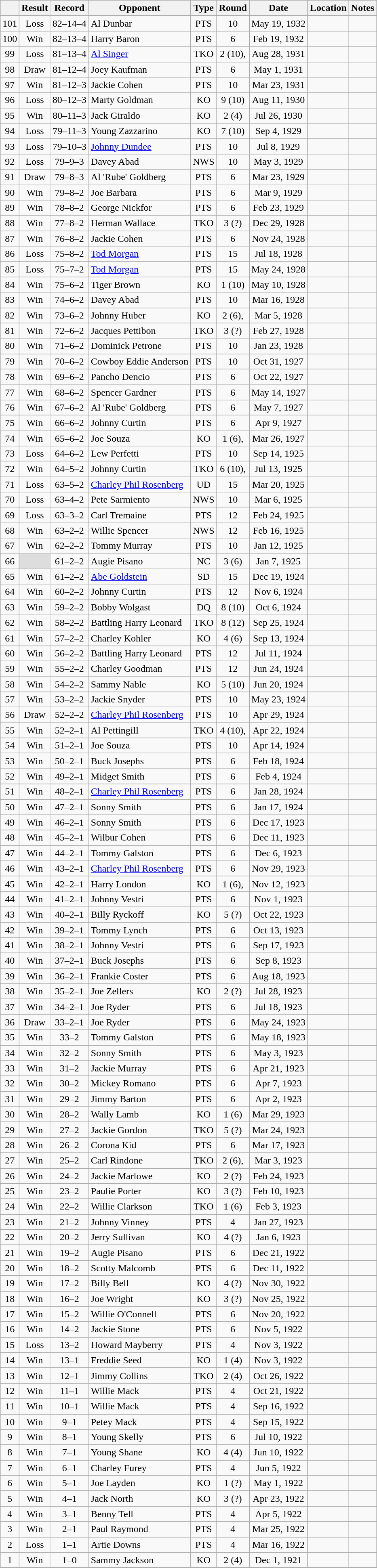<table class="wikitable mw-collapsible" style="text-align:center">
<tr>
<th></th>
<th>Result</th>
<th>Record</th>
<th>Opponent</th>
<th>Type</th>
<th>Round</th>
<th>Date</th>
<th>Location</th>
<th>Notes</th>
</tr>
<tr>
<td>101</td>
<td>Loss</td>
<td>82–14–4 </td>
<td align=left>Al Dunbar</td>
<td>PTS</td>
<td>10</td>
<td>May 19, 1932</td>
<td style="text-align:left;"></td>
<td></td>
</tr>
<tr>
<td>100</td>
<td>Win</td>
<td>82–13–4 </td>
<td align=left>Harry Baron</td>
<td>PTS</td>
<td>6</td>
<td>Feb 19, 1932</td>
<td style="text-align:left;"></td>
<td></td>
</tr>
<tr>
<td>99</td>
<td>Loss</td>
<td>81–13–4 </td>
<td align=left><a href='#'>Al Singer</a></td>
<td>TKO</td>
<td>2 (10), </td>
<td>Aug 28, 1931</td>
<td style="text-align:left;"></td>
<td></td>
</tr>
<tr>
<td>98</td>
<td>Draw</td>
<td>81–12–4 </td>
<td align=left>Joey Kaufman</td>
<td>PTS</td>
<td>6</td>
<td>May 1, 1931</td>
<td style="text-align:left;"></td>
<td></td>
</tr>
<tr>
<td>97</td>
<td>Win</td>
<td>81–12–3 </td>
<td align=left>Jackie Cohen</td>
<td>PTS</td>
<td>10</td>
<td>Mar 23, 1931</td>
<td style="text-align:left;"></td>
<td></td>
</tr>
<tr>
<td>96</td>
<td>Loss</td>
<td>80–12–3 </td>
<td align=left>Marty Goldman</td>
<td>KO</td>
<td>9 (10)</td>
<td>Aug 11, 1930</td>
<td style="text-align:left;"></td>
<td></td>
</tr>
<tr>
<td>95</td>
<td>Win</td>
<td>80–11–3 </td>
<td align=left>Jack Giraldo</td>
<td>KO</td>
<td>2 (4)</td>
<td>Jul 26, 1930</td>
<td style="text-align:left;"></td>
<td></td>
</tr>
<tr>
<td>94</td>
<td>Loss</td>
<td>79–11–3 </td>
<td align=left>Young Zazzarino</td>
<td>KO</td>
<td>7 (10)</td>
<td>Sep 4, 1929</td>
<td style="text-align:left;"></td>
<td></td>
</tr>
<tr>
<td>93</td>
<td>Loss</td>
<td>79–10–3 </td>
<td align=left><a href='#'>Johnny Dundee</a></td>
<td>PTS</td>
<td>10</td>
<td>Jul 8, 1929</td>
<td style="text-align:left;"></td>
<td></td>
</tr>
<tr>
<td>92</td>
<td>Loss</td>
<td>79–9–3 </td>
<td align=left>Davey Abad</td>
<td>NWS</td>
<td>10</td>
<td>May 3, 1929</td>
<td style="text-align:left;"></td>
<td></td>
</tr>
<tr>
<td>91</td>
<td>Draw</td>
<td>79–8–3 </td>
<td align=left>Al 'Rube' Goldberg</td>
<td>PTS</td>
<td>6</td>
<td>Mar 23, 1929</td>
<td style="text-align:left;"></td>
<td></td>
</tr>
<tr>
<td>90</td>
<td>Win</td>
<td>79–8–2 </td>
<td align=left>Joe Barbara</td>
<td>PTS</td>
<td>6</td>
<td>Mar 9, 1929</td>
<td style="text-align:left;"></td>
<td></td>
</tr>
<tr>
<td>89</td>
<td>Win</td>
<td>78–8–2 </td>
<td align=left>George Nickfor</td>
<td>PTS</td>
<td>6</td>
<td>Feb 23, 1929</td>
<td style="text-align:left;"></td>
<td></td>
</tr>
<tr>
<td>88</td>
<td>Win</td>
<td>77–8–2 </td>
<td align=left>Herman Wallace</td>
<td>TKO</td>
<td>3 (?)</td>
<td>Dec 29, 1928</td>
<td style="text-align:left;"></td>
<td></td>
</tr>
<tr>
<td>87</td>
<td>Win</td>
<td>76–8–2 </td>
<td align=left>Jackie Cohen</td>
<td>PTS</td>
<td>6</td>
<td>Nov 24, 1928</td>
<td style="text-align:left;"></td>
<td></td>
</tr>
<tr>
<td>86</td>
<td>Loss</td>
<td>75–8–2 </td>
<td align=left><a href='#'>Tod Morgan</a></td>
<td>PTS</td>
<td>15</td>
<td>Jul 18, 1928</td>
<td style="text-align:left;"></td>
<td style="text-align:left;"></td>
</tr>
<tr>
<td>85</td>
<td>Loss</td>
<td>75–7–2 </td>
<td align=left><a href='#'>Tod Morgan</a></td>
<td>PTS</td>
<td>15</td>
<td>May 24, 1928</td>
<td style="text-align:left;"></td>
<td style="text-align:left;"></td>
</tr>
<tr>
<td>84</td>
<td>Win</td>
<td>75–6–2 </td>
<td align=left>Tiger Brown</td>
<td>KO</td>
<td>1 (10)</td>
<td>May 10, 1928</td>
<td style="text-align:left;"></td>
<td></td>
</tr>
<tr>
<td>83</td>
<td>Win</td>
<td>74–6–2 </td>
<td align=left>Davey Abad</td>
<td>PTS</td>
<td>10</td>
<td>Mar 16, 1928</td>
<td style="text-align:left;"></td>
<td></td>
</tr>
<tr>
<td>82</td>
<td>Win</td>
<td>73–6–2 </td>
<td align=left>Johnny Huber</td>
<td>KO</td>
<td>2 (6), </td>
<td>Mar 5, 1928</td>
<td style="text-align:left;"></td>
<td></td>
</tr>
<tr>
<td>81</td>
<td>Win</td>
<td>72–6–2 </td>
<td align=left>Jacques Pettibon</td>
<td>TKO</td>
<td>3 (?)</td>
<td>Feb 27, 1928</td>
<td style="text-align:left;"></td>
<td></td>
</tr>
<tr>
<td>80</td>
<td>Win</td>
<td>71–6–2 </td>
<td align=left>Dominick Petrone</td>
<td>PTS</td>
<td>10</td>
<td>Jan 23, 1928</td>
<td style="text-align:left;"></td>
<td></td>
</tr>
<tr>
<td>79</td>
<td>Win</td>
<td>70–6–2 </td>
<td align=left>Cowboy Eddie Anderson</td>
<td>PTS</td>
<td>10</td>
<td>Oct 31, 1927</td>
<td style="text-align:left;"></td>
<td></td>
</tr>
<tr>
<td>78</td>
<td>Win</td>
<td>69–6–2 </td>
<td align=left>Pancho Dencio</td>
<td>PTS</td>
<td>6</td>
<td>Oct 22, 1927</td>
<td style="text-align:left;"></td>
<td></td>
</tr>
<tr>
<td>77</td>
<td>Win</td>
<td>68–6–2 </td>
<td align=left>Spencer Gardner</td>
<td>PTS</td>
<td>6</td>
<td>May 14, 1927</td>
<td style="text-align:left;"></td>
<td></td>
</tr>
<tr>
<td>76</td>
<td>Win</td>
<td>67–6–2 </td>
<td align=left>Al 'Rube' Goldberg</td>
<td>PTS</td>
<td>6</td>
<td>May 7, 1927</td>
<td style="text-align:left;"></td>
<td></td>
</tr>
<tr>
<td>75</td>
<td>Win</td>
<td>66–6–2 </td>
<td align=left>Johnny Curtin</td>
<td>PTS</td>
<td>6</td>
<td>Apr 9, 1927</td>
<td style="text-align:left;"></td>
<td></td>
</tr>
<tr>
<td>74</td>
<td>Win</td>
<td>65–6–2 </td>
<td align=left>Joe Souza</td>
<td>KO</td>
<td>1 (6), </td>
<td>Mar 26, 1927</td>
<td style="text-align:left;"></td>
<td></td>
</tr>
<tr>
<td>73</td>
<td>Loss</td>
<td>64–6–2 </td>
<td align=left>Lew Perfetti</td>
<td>PTS</td>
<td>10</td>
<td>Sep 14, 1925</td>
<td style="text-align:left;"></td>
<td></td>
</tr>
<tr>
<td>72</td>
<td>Win</td>
<td>64–5–2 </td>
<td align=left>Johnny Curtin</td>
<td>TKO</td>
<td>6 (10), </td>
<td>Jul 13, 1925</td>
<td style="text-align:left;"></td>
<td></td>
</tr>
<tr>
<td>71</td>
<td>Loss</td>
<td>63–5–2 </td>
<td align=left><a href='#'>Charley Phil Rosenberg</a></td>
<td>UD</td>
<td>15</td>
<td>Mar 20, 1925</td>
<td style="text-align:left;"></td>
<td style="text-align:left;"></td>
</tr>
<tr>
<td>70</td>
<td>Loss</td>
<td>63–4–2 </td>
<td align=left>Pete Sarmiento</td>
<td>NWS</td>
<td>10</td>
<td>Mar 6, 1925</td>
<td style="text-align:left;"></td>
<td></td>
</tr>
<tr>
<td>69</td>
<td>Loss</td>
<td>63–3–2 </td>
<td align=left>Carl Tremaine</td>
<td>PTS</td>
<td>12</td>
<td>Feb 24, 1925</td>
<td style="text-align:left;"></td>
<td></td>
</tr>
<tr>
<td>68</td>
<td>Win</td>
<td>63–2–2 </td>
<td align=left>Willie Spencer</td>
<td>NWS</td>
<td>12</td>
<td>Feb 16, 1925</td>
<td style="text-align:left;"></td>
<td style="text-align:left;"></td>
</tr>
<tr>
<td>67</td>
<td>Win</td>
<td>62–2–2 </td>
<td align=left>Tommy Murray</td>
<td>PTS</td>
<td>10</td>
<td>Jan 12, 1925</td>
<td style="text-align:left;"></td>
<td></td>
</tr>
<tr>
<td>66</td>
<td style="background:#DDD"></td>
<td>61–2–2 </td>
<td align=left>Augie Pisano</td>
<td>NC</td>
<td>3 (6)</td>
<td>Jan 7, 1925</td>
<td style="text-align:left;"></td>
<td style="text-align:left;"></td>
</tr>
<tr>
<td>65</td>
<td>Win</td>
<td>61–2–2</td>
<td align=left><a href='#'>Abe Goldstein</a></td>
<td>SD</td>
<td>15</td>
<td>Dec 19, 1924</td>
<td style="text-align:left;"></td>
<td style="text-align:left;"></td>
</tr>
<tr>
<td>64</td>
<td>Win</td>
<td>60–2–2</td>
<td align=left>Johnny Curtin</td>
<td>PTS</td>
<td>12</td>
<td>Nov 6, 1924</td>
<td style="text-align:left;"></td>
<td></td>
</tr>
<tr>
<td>63</td>
<td>Win</td>
<td>59–2–2</td>
<td align=left>Bobby Wolgast</td>
<td>DQ</td>
<td>8 (10)</td>
<td>Oct 6, 1924</td>
<td style="text-align:left;"></td>
<td style="text-align:left;"></td>
</tr>
<tr>
<td>62</td>
<td>Win</td>
<td>58–2–2</td>
<td align=left>Battling Harry Leonard</td>
<td>TKO</td>
<td>8 (12)</td>
<td>Sep 25, 1924</td>
<td style="text-align:left;"></td>
<td></td>
</tr>
<tr>
<td>61</td>
<td>Win</td>
<td>57–2–2</td>
<td align=left>Charley Kohler</td>
<td>KO</td>
<td>4 (6)</td>
<td>Sep 13, 1924</td>
<td style="text-align:left;"></td>
<td></td>
</tr>
<tr>
<td>60</td>
<td>Win</td>
<td>56–2–2</td>
<td align=left>Battling Harry Leonard</td>
<td>PTS</td>
<td>12</td>
<td>Jul 11, 1924</td>
<td style="text-align:left;"></td>
<td></td>
</tr>
<tr>
<td>59</td>
<td>Win</td>
<td>55–2–2</td>
<td align=left>Charley Goodman</td>
<td>PTS</td>
<td>12</td>
<td>Jun 24, 1924</td>
<td style="text-align:left;"></td>
<td></td>
</tr>
<tr>
<td>58</td>
<td>Win</td>
<td>54–2–2</td>
<td align=left>Sammy Nable</td>
<td>KO</td>
<td>5 (10)</td>
<td>Jun 20, 1924</td>
<td style="text-align:left;"></td>
<td></td>
</tr>
<tr>
<td>57</td>
<td>Win</td>
<td>53–2–2</td>
<td align=left>Jackie Snyder</td>
<td>PTS</td>
<td>10</td>
<td>May 23, 1924</td>
<td style="text-align:left;"></td>
<td></td>
</tr>
<tr>
<td>56</td>
<td>Draw</td>
<td>52–2–2</td>
<td align=left><a href='#'>Charley Phil Rosenberg</a></td>
<td>PTS</td>
<td>10</td>
<td>Apr 29, 1924</td>
<td style="text-align:left;"></td>
<td></td>
</tr>
<tr>
<td>55</td>
<td>Win</td>
<td>52–2–1</td>
<td align=left>Al Pettingill</td>
<td>TKO</td>
<td>4 (10), </td>
<td>Apr 22, 1924</td>
<td style="text-align:left;"></td>
<td></td>
</tr>
<tr>
<td>54</td>
<td>Win</td>
<td>51–2–1</td>
<td align=left>Joe Souza</td>
<td>PTS</td>
<td>10</td>
<td>Apr 14, 1924</td>
<td style="text-align:left;"></td>
<td></td>
</tr>
<tr>
<td>53</td>
<td>Win</td>
<td>50–2–1</td>
<td align=left>Buck Josephs</td>
<td>PTS</td>
<td>6</td>
<td>Feb 18, 1924</td>
<td style="text-align:left;"></td>
<td></td>
</tr>
<tr>
<td>52</td>
<td>Win</td>
<td>49–2–1</td>
<td align=left>Midget Smith</td>
<td>PTS</td>
<td>6</td>
<td>Feb 4, 1924</td>
<td style="text-align:left;"></td>
<td></td>
</tr>
<tr>
<td>51</td>
<td>Win</td>
<td>48–2–1</td>
<td align=left><a href='#'>Charley Phil Rosenberg</a></td>
<td>PTS</td>
<td>6</td>
<td>Jan 28, 1924</td>
<td style="text-align:left;"></td>
<td></td>
</tr>
<tr>
<td>50</td>
<td>Win</td>
<td>47–2–1</td>
<td align=left>Sonny Smith</td>
<td>PTS</td>
<td>6</td>
<td>Jan 17, 1924</td>
<td style="text-align:left;"></td>
<td></td>
</tr>
<tr>
<td>49</td>
<td>Win</td>
<td>46–2–1</td>
<td align=left>Sonny Smith</td>
<td>PTS</td>
<td>6</td>
<td>Dec 17, 1923</td>
<td style="text-align:left;"></td>
<td></td>
</tr>
<tr>
<td>48</td>
<td>Win</td>
<td>45–2–1</td>
<td align=left>Wilbur Cohen</td>
<td>PTS</td>
<td>6</td>
<td>Dec 11, 1923</td>
<td style="text-align:left;"></td>
<td></td>
</tr>
<tr>
<td>47</td>
<td>Win</td>
<td>44–2–1</td>
<td align=left>Tommy Galston</td>
<td>PTS</td>
<td>6</td>
<td>Dec 6, 1923</td>
<td style="text-align:left;"></td>
<td></td>
</tr>
<tr>
<td>46</td>
<td>Win</td>
<td>43–2–1</td>
<td align=left><a href='#'>Charley Phil Rosenberg</a></td>
<td>PTS</td>
<td>6</td>
<td>Nov 29, 1923</td>
<td style="text-align:left;"></td>
<td></td>
</tr>
<tr>
<td>45</td>
<td>Win</td>
<td>42–2–1</td>
<td align=left>Harry London</td>
<td>KO</td>
<td>1 (6), </td>
<td>Nov 12, 1923</td>
<td style="text-align:left;"></td>
<td></td>
</tr>
<tr>
<td>44</td>
<td>Win</td>
<td>41–2–1</td>
<td align=left>Johnny Vestri</td>
<td>PTS</td>
<td>6</td>
<td>Nov 1, 1923</td>
<td style="text-align:left;"></td>
<td></td>
</tr>
<tr>
<td>43</td>
<td>Win</td>
<td>40–2–1</td>
<td align=left>Billy Ryckoff</td>
<td>KO</td>
<td>5 (?)</td>
<td>Oct 22, 1923</td>
<td style="text-align:left;"></td>
<td></td>
</tr>
<tr>
<td>42</td>
<td>Win</td>
<td>39–2–1</td>
<td align=left>Tommy Lynch</td>
<td>PTS</td>
<td>6</td>
<td>Oct 13, 1923</td>
<td style="text-align:left;"></td>
<td></td>
</tr>
<tr>
<td>41</td>
<td>Win</td>
<td>38–2–1</td>
<td align=left>Johnny Vestri</td>
<td>PTS</td>
<td>6</td>
<td>Sep 17, 1923</td>
<td style="text-align:left;"></td>
<td></td>
</tr>
<tr>
<td>40</td>
<td>Win</td>
<td>37–2–1</td>
<td align=left>Buck Josephs</td>
<td>PTS</td>
<td>6</td>
<td>Sep 8, 1923</td>
<td style="text-align:left;"></td>
<td></td>
</tr>
<tr>
<td>39</td>
<td>Win</td>
<td>36–2–1</td>
<td align=left>Frankie Coster</td>
<td>PTS</td>
<td>6</td>
<td>Aug 18, 1923</td>
<td style="text-align:left;"></td>
<td></td>
</tr>
<tr>
<td>38</td>
<td>Win</td>
<td>35–2–1</td>
<td align=left>Joe Zellers</td>
<td>KO</td>
<td>2 (?)</td>
<td>Jul 28, 1923</td>
<td style="text-align:left;"></td>
<td></td>
</tr>
<tr>
<td>37</td>
<td>Win</td>
<td>34–2–1</td>
<td align=left>Joe Ryder</td>
<td>PTS</td>
<td>6</td>
<td>Jul 18, 1923</td>
<td style="text-align:left;"></td>
<td></td>
</tr>
<tr>
<td>36</td>
<td>Draw</td>
<td>33–2–1</td>
<td align=left>Joe Ryder</td>
<td>PTS</td>
<td>6</td>
<td>May 24, 1923</td>
<td style="text-align:left;"></td>
<td></td>
</tr>
<tr>
<td>35</td>
<td>Win</td>
<td>33–2</td>
<td align=left>Tommy Galston</td>
<td>PTS</td>
<td>6</td>
<td>May 18, 1923</td>
<td style="text-align:left;"></td>
<td></td>
</tr>
<tr>
<td>34</td>
<td>Win</td>
<td>32–2</td>
<td align=left>Sonny Smith</td>
<td>PTS</td>
<td>6</td>
<td>May 3, 1923</td>
<td style="text-align:left;"></td>
<td></td>
</tr>
<tr>
<td>33</td>
<td>Win</td>
<td>31–2</td>
<td align=left>Jackie Murray</td>
<td>PTS</td>
<td>6</td>
<td>Apr 21, 1923</td>
<td style="text-align:left;"></td>
<td></td>
</tr>
<tr>
<td>32</td>
<td>Win</td>
<td>30–2</td>
<td align=left>Mickey Romano</td>
<td>PTS</td>
<td>6</td>
<td>Apr 7, 1923</td>
<td style="text-align:left;"></td>
<td></td>
</tr>
<tr>
<td>31</td>
<td>Win</td>
<td>29–2</td>
<td align=left>Jimmy Barton</td>
<td>PTS</td>
<td>6</td>
<td>Apr 2, 1923</td>
<td style="text-align:left;"></td>
<td></td>
</tr>
<tr>
<td>30</td>
<td>Win</td>
<td>28–2</td>
<td align=left>Wally Lamb</td>
<td>KO</td>
<td>1 (6)</td>
<td>Mar 29, 1923</td>
<td style="text-align:left;"></td>
<td></td>
</tr>
<tr>
<td>29</td>
<td>Win</td>
<td>27–2</td>
<td align=left>Jackie Gordon</td>
<td>TKO</td>
<td>5 (?)</td>
<td>Mar 24, 1923</td>
<td style="text-align:left;"></td>
<td></td>
</tr>
<tr>
<td>28</td>
<td>Win</td>
<td>26–2</td>
<td align=left>Corona Kid</td>
<td>PTS</td>
<td>6</td>
<td>Mar 17, 1923</td>
<td style="text-align:left;"></td>
<td></td>
</tr>
<tr>
<td>27</td>
<td>Win</td>
<td>25–2</td>
<td align=left>Carl Rindone</td>
<td>TKO</td>
<td>2 (6), </td>
<td>Mar 3, 1923</td>
<td style="text-align:left;"></td>
<td></td>
</tr>
<tr>
<td>26</td>
<td>Win</td>
<td>24–2</td>
<td align=left>Jackie Marlowe</td>
<td>KO</td>
<td>2 (?)</td>
<td>Feb 24, 1923</td>
<td style="text-align:left;"></td>
<td></td>
</tr>
<tr>
<td>25</td>
<td>Win</td>
<td>23–2</td>
<td align=left>Paulie Porter</td>
<td>KO</td>
<td>3 (?)</td>
<td>Feb 10, 1923</td>
<td style="text-align:left;"></td>
<td></td>
</tr>
<tr>
<td>24</td>
<td>Win</td>
<td>22–2</td>
<td align=left>Willie Clarkson</td>
<td>TKO</td>
<td>1 (6)</td>
<td>Feb 3, 1923</td>
<td style="text-align:left;"></td>
<td></td>
</tr>
<tr>
<td>23</td>
<td>Win</td>
<td>21–2</td>
<td align=left>Johnny Vinney</td>
<td>PTS</td>
<td>4</td>
<td>Jan 27, 1923</td>
<td style="text-align:left;"></td>
<td></td>
</tr>
<tr>
<td>22</td>
<td>Win</td>
<td>20–2</td>
<td align=left>Jerry Sullivan</td>
<td>KO</td>
<td>4 (?)</td>
<td>Jan 6, 1923</td>
<td style="text-align:left;"></td>
<td></td>
</tr>
<tr>
<td>21</td>
<td>Win</td>
<td>19–2</td>
<td align=left>Augie Pisano</td>
<td>PTS</td>
<td>6</td>
<td>Dec 21, 1922</td>
<td style="text-align:left;"></td>
<td></td>
</tr>
<tr>
<td>20</td>
<td>Win</td>
<td>18–2</td>
<td align=left>Scotty Malcomb</td>
<td>PTS</td>
<td>6</td>
<td>Dec 11, 1922</td>
<td style="text-align:left;"></td>
<td></td>
</tr>
<tr>
<td>19</td>
<td>Win</td>
<td>17–2</td>
<td align=left>Billy Bell</td>
<td>KO</td>
<td>4 (?)</td>
<td>Nov 30, 1922</td>
<td style="text-align:left;"></td>
<td></td>
</tr>
<tr>
<td>18</td>
<td>Win</td>
<td>16–2</td>
<td align=left>Joe Wright</td>
<td>KO</td>
<td>3 (?)</td>
<td>Nov 25, 1922</td>
<td style="text-align:left;"></td>
<td></td>
</tr>
<tr>
<td>17</td>
<td>Win</td>
<td>15–2</td>
<td align=left>Willie O'Connell</td>
<td>PTS</td>
<td>6</td>
<td>Nov 20, 1922</td>
<td style="text-align:left;"></td>
<td></td>
</tr>
<tr>
<td>16</td>
<td>Win</td>
<td>14–2</td>
<td align=left>Jackie Stone</td>
<td>PTS</td>
<td>6</td>
<td>Nov 5, 1922</td>
<td style="text-align:left;"></td>
<td></td>
</tr>
<tr>
<td>15</td>
<td>Loss</td>
<td>13–2</td>
<td align=left>Howard Mayberry</td>
<td>PTS</td>
<td>4</td>
<td>Nov 3, 1922</td>
<td style="text-align:left;"></td>
<td></td>
</tr>
<tr>
<td>14</td>
<td>Win</td>
<td>13–1</td>
<td align=left>Freddie Seed</td>
<td>KO</td>
<td>1 (4)</td>
<td>Nov 3, 1922</td>
<td style="text-align:left;"></td>
<td></td>
</tr>
<tr>
<td>13</td>
<td>Win</td>
<td>12–1</td>
<td align=left>Jimmy Collins</td>
<td>TKO</td>
<td>2 (4)</td>
<td>Oct 26, 1922</td>
<td style="text-align:left;"></td>
<td></td>
</tr>
<tr>
<td>12</td>
<td>Win</td>
<td>11–1</td>
<td align=left>Willie Mack</td>
<td>PTS</td>
<td>4</td>
<td>Oct 21, 1922</td>
<td style="text-align:left;"></td>
<td></td>
</tr>
<tr>
<td>11</td>
<td>Win</td>
<td>10–1</td>
<td align=left>Willie Mack</td>
<td>PTS</td>
<td>4</td>
<td>Sep 16, 1922</td>
<td style="text-align:left;"></td>
<td></td>
</tr>
<tr>
<td>10</td>
<td>Win</td>
<td>9–1</td>
<td align=left>Petey Mack</td>
<td>PTS</td>
<td>4</td>
<td>Sep 15, 1922</td>
<td style="text-align:left;"></td>
<td></td>
</tr>
<tr>
<td>9</td>
<td>Win</td>
<td>8–1</td>
<td align=left>Young Skelly</td>
<td>PTS</td>
<td>6</td>
<td>Jul 10, 1922</td>
<td style="text-align:left;"></td>
<td></td>
</tr>
<tr>
<td>8</td>
<td>Win</td>
<td>7–1</td>
<td align=left>Young Shane</td>
<td>KO</td>
<td>4 (4)</td>
<td>Jun 10, 1922</td>
<td style="text-align:left;"></td>
<td></td>
</tr>
<tr>
<td>7</td>
<td>Win</td>
<td>6–1</td>
<td align=left>Charley Furey</td>
<td>PTS</td>
<td>4</td>
<td>Jun 5, 1922</td>
<td style="text-align:left;"></td>
<td></td>
</tr>
<tr>
<td>6</td>
<td>Win</td>
<td>5–1</td>
<td align=left>Joe Layden</td>
<td>KO</td>
<td>1 (?)</td>
<td>May 1, 1922</td>
<td style="text-align:left;"></td>
<td></td>
</tr>
<tr>
<td>5</td>
<td>Win</td>
<td>4–1</td>
<td align=left>Jack North</td>
<td>KO</td>
<td>3 (?)</td>
<td>Apr 23, 1922</td>
<td style="text-align:left;"></td>
<td></td>
</tr>
<tr>
<td>4</td>
<td>Win</td>
<td>3–1</td>
<td align=left>Benny Tell</td>
<td>PTS</td>
<td>4</td>
<td>Apr 5, 1922</td>
<td style="text-align:left;"></td>
<td></td>
</tr>
<tr>
<td>3</td>
<td>Win</td>
<td>2–1</td>
<td align=left>Paul Raymond</td>
<td>PTS</td>
<td>4</td>
<td>Mar 25, 1922</td>
<td style="text-align:left;"></td>
<td></td>
</tr>
<tr>
<td>2</td>
<td>Loss</td>
<td>1–1</td>
<td align=left>Artie Downs</td>
<td>PTS</td>
<td>4</td>
<td>Mar 16, 1922</td>
<td style="text-align:left;"></td>
<td></td>
</tr>
<tr>
<td>1</td>
<td>Win</td>
<td>1–0</td>
<td align=left>Sammy Jackson</td>
<td>KO</td>
<td>2 (4)</td>
<td>Dec 1, 1921</td>
<td style="text-align:left;"></td>
<td style="text-align:left;"></td>
</tr>
<tr>
</tr>
</table>
